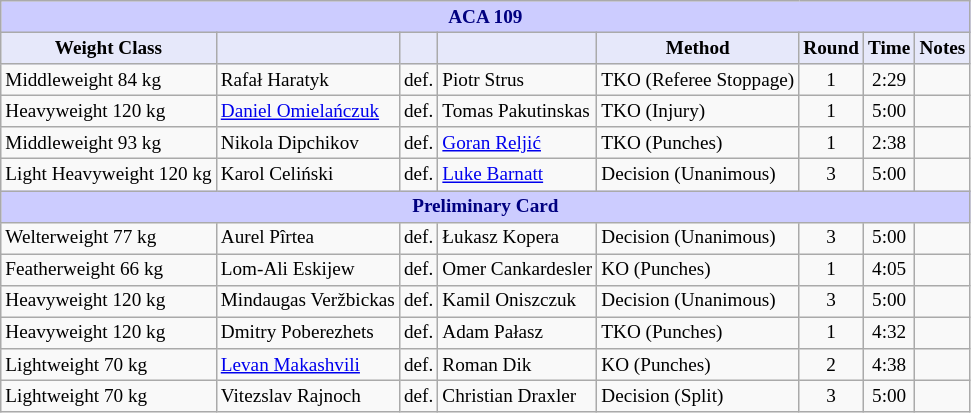<table class="wikitable" style="font-size: 80%;">
<tr>
<th colspan="8" style="background-color: #ccf; color: #000080; text-align: center;"><strong>ACA 109</strong></th>
</tr>
<tr>
<th colspan="1" style="background-color: #E6E8FA; color: #000000; text-align: center;">Weight Class</th>
<th colspan="1" style="background-color: #E6E8FA; color: #000000; text-align: center;"></th>
<th colspan="1" style="background-color: #E6E8FA; color: #000000; text-align: center;"></th>
<th colspan="1" style="background-color: #E6E8FA; color: #000000; text-align: center;"></th>
<th colspan="1" style="background-color: #E6E8FA; color: #000000; text-align: center;">Method</th>
<th colspan="1" style="background-color: #E6E8FA; color: #000000; text-align: center;">Round</th>
<th colspan="1" style="background-color: #E6E8FA; color: #000000; text-align: center;">Time</th>
<th colspan="1" style="background-color: #E6E8FA; color: #000000; text-align: center;">Notes</th>
</tr>
<tr>
<td>Middleweight 84 kg</td>
<td> Rafał Haratyk</td>
<td>def.</td>
<td> Piotr Strus</td>
<td>TKO (Referee Stoppage)</td>
<td align=center>1</td>
<td align=center>2:29</td>
<td></td>
</tr>
<tr>
<td>Heavyweight 120 kg</td>
<td> <a href='#'>Daniel Omielańczuk</a></td>
<td>def.</td>
<td> Tomas Pakutinskas</td>
<td>TKO (Injury)</td>
<td align=center>1</td>
<td align=center>5:00</td>
<td></td>
</tr>
<tr>
<td>Middleweight 93 kg</td>
<td> Nikola Dipchikov</td>
<td>def.</td>
<td> <a href='#'>Goran Reljić</a></td>
<td>TKO (Punches)</td>
<td align=center>1</td>
<td align=center>2:38</td>
<td></td>
</tr>
<tr>
<td>Light Heavyweight 120 kg</td>
<td> Karol Celiński</td>
<td>def.</td>
<td> <a href='#'>Luke Barnatt</a></td>
<td>Decision (Unanimous)</td>
<td align=center>3</td>
<td align=center>5:00</td>
<td></td>
</tr>
<tr>
<th colspan="8" style="background-color: #ccf; color: #000080; text-align: center;"><strong>Preliminary Card</strong></th>
</tr>
<tr>
<td>Welterweight 77 kg</td>
<td> Aurel Pîrtea</td>
<td>def.</td>
<td> Łukasz Kopera</td>
<td>Decision (Unanimous)</td>
<td align=center>3</td>
<td align=center>5:00</td>
<td></td>
</tr>
<tr>
<td>Featherweight 66 kg</td>
<td> Lom-Ali Eskijew</td>
<td>def.</td>
<td> Omer Cankardesler</td>
<td>KO (Punches)</td>
<td align=center>1</td>
<td align=center>4:05</td>
<td></td>
</tr>
<tr>
<td>Heavyweight 120 kg</td>
<td> Mindaugas Veržbickas</td>
<td>def.</td>
<td> Kamil Oniszczuk</td>
<td>Decision (Unanimous)</td>
<td align=center>3</td>
<td align=center>5:00</td>
<td></td>
</tr>
<tr>
<td>Heavyweight 120 kg</td>
<td> Dmitry Poberezhets</td>
<td>def.</td>
<td> Adam Pałasz</td>
<td>TKO (Punches)</td>
<td align=center>1</td>
<td align=center>4:32</td>
<td></td>
</tr>
<tr>
<td>Lightweight 70 kg</td>
<td> <a href='#'>Levan Makashvili</a></td>
<td>def.</td>
<td> Roman Dik</td>
<td>KO (Punches)</td>
<td align=center>2</td>
<td align=center>4:38</td>
<td></td>
</tr>
<tr>
<td>Lightweight 70 kg</td>
<td> Vitezslav Rajnoch</td>
<td>def.</td>
<td> Christian Draxler</td>
<td>Decision (Split)</td>
<td align=center>3</td>
<td align=center>5:00</td>
<td></td>
</tr>
</table>
